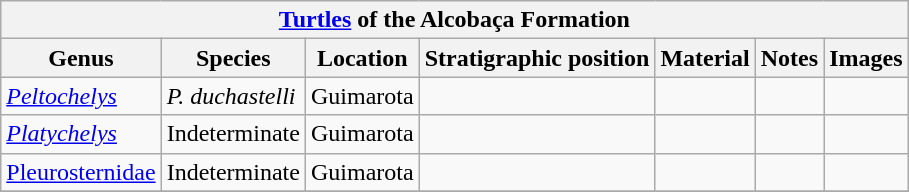<table class="wikitable" align="center">
<tr>
<th colspan="7" align="center"><strong><a href='#'>Turtles</a> of the Alcobaça Formation</strong></th>
</tr>
<tr>
<th>Genus</th>
<th>Species</th>
<th>Location</th>
<th>Stratigraphic position</th>
<th>Material</th>
<th>Notes</th>
<th>Images</th>
</tr>
<tr>
<td><em><a href='#'>Peltochelys</a></em></td>
<td><em>P. duchastelli</em></td>
<td>Guimarota</td>
<td></td>
<td></td>
<td></td>
<td></td>
</tr>
<tr>
<td><em><a href='#'>Platychelys</a></em></td>
<td>Indeterminate</td>
<td>Guimarota</td>
<td></td>
<td></td>
<td></td>
<td></td>
</tr>
<tr>
<td><a href='#'>Pleurosternidae</a></td>
<td>Indeterminate</td>
<td>Guimarota</td>
<td></td>
<td></td>
<td></td>
<td></td>
</tr>
<tr>
</tr>
</table>
